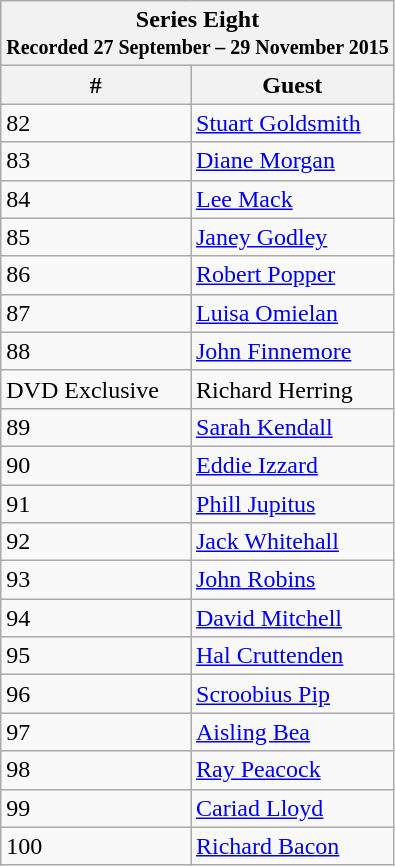<table class="wikitable">
<tr>
<th colspan="3">Series Eight<br><small>Recorded 27 September – 29 November 2015</small></th>
</tr>
<tr>
<th>#</th>
<th>Guest</th>
</tr>
<tr>
<td>82</td>
<td><a href='#'>Stuart Goldsmith</a></td>
</tr>
<tr>
<td>83</td>
<td><a href='#'>Diane Morgan</a></td>
</tr>
<tr>
<td>84</td>
<td><a href='#'>Lee Mack</a></td>
</tr>
<tr>
<td>85</td>
<td><a href='#'>Janey Godley</a></td>
</tr>
<tr>
<td>86</td>
<td><a href='#'>Robert Popper</a></td>
</tr>
<tr>
<td>87</td>
<td><a href='#'>Luisa Omielan</a></td>
</tr>
<tr>
<td>88</td>
<td><a href='#'>John Finnemore</a></td>
</tr>
<tr>
<td>DVD Exclusive</td>
<td>Richard Herring</td>
</tr>
<tr>
<td>89</td>
<td><a href='#'>Sarah Kendall</a></td>
</tr>
<tr>
<td>90</td>
<td><a href='#'>Eddie Izzard</a></td>
</tr>
<tr>
<td>91</td>
<td><a href='#'>Phill Jupitus</a></td>
</tr>
<tr>
<td>92</td>
<td><a href='#'>Jack Whitehall</a></td>
</tr>
<tr>
<td>93</td>
<td><a href='#'>John Robins</a></td>
</tr>
<tr>
<td>94</td>
<td><a href='#'>David Mitchell</a></td>
</tr>
<tr>
<td>95</td>
<td><a href='#'>Hal Cruttenden</a></td>
</tr>
<tr>
<td>96</td>
<td><a href='#'>Scroobius Pip</a></td>
</tr>
<tr>
<td>97</td>
<td><a href='#'>Aisling Bea</a></td>
</tr>
<tr>
<td>98</td>
<td><a href='#'>Ray Peacock</a></td>
</tr>
<tr>
<td>99</td>
<td><a href='#'>Cariad Lloyd</a></td>
</tr>
<tr>
<td>100</td>
<td><a href='#'>Richard Bacon</a></td>
</tr>
</table>
